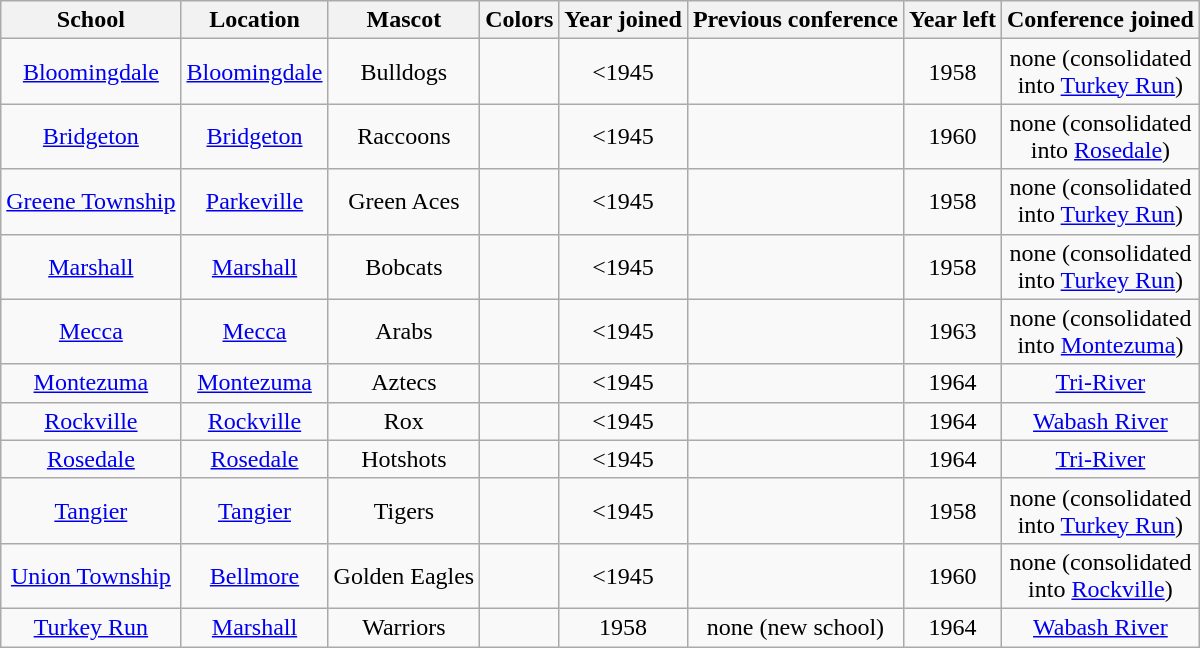<table class="wikitable" style="text-align:center;">
<tr>
<th>School</th>
<th>Location</th>
<th>Mascot</th>
<th>Colors</th>
<th>Year joined</th>
<th>Previous conference</th>
<th>Year left</th>
<th>Conference joined</th>
</tr>
<tr>
<td><a href='#'>Bloomingdale</a></td>
<td><a href='#'>Bloomingdale</a></td>
<td>Bulldogs</td>
<td> </td>
<td><1945</td>
<td></td>
<td>1958</td>
<td>none (consolidated<br>into <a href='#'>Turkey Run</a>)</td>
</tr>
<tr>
<td><a href='#'>Bridgeton</a></td>
<td><a href='#'>Bridgeton</a></td>
<td>Raccoons</td>
<td> </td>
<td><1945</td>
<td></td>
<td>1960</td>
<td>none (consolidated<br>into <a href='#'>Rosedale</a>)</td>
</tr>
<tr>
<td><a href='#'>Greene Township</a></td>
<td><a href='#'>Parkeville</a></td>
<td>Green Aces</td>
<td> </td>
<td><1945</td>
<td></td>
<td>1958</td>
<td>none (consolidated<br>into <a href='#'>Turkey Run</a>)</td>
</tr>
<tr>
<td><a href='#'>Marshall</a></td>
<td><a href='#'>Marshall</a></td>
<td>Bobcats</td>
<td> </td>
<td><1945</td>
<td></td>
<td>1958</td>
<td>none (consolidated<br>into <a href='#'>Turkey Run</a>)</td>
</tr>
<tr>
<td><a href='#'>Mecca</a></td>
<td><a href='#'>Mecca</a></td>
<td>Arabs</td>
<td> </td>
<td><1945</td>
<td></td>
<td>1963</td>
<td>none (consolidated<br>into <a href='#'>Montezuma</a>)</td>
</tr>
<tr>
<td><a href='#'>Montezuma</a></td>
<td><a href='#'>Montezuma</a></td>
<td>Aztecs</td>
<td> </td>
<td><1945</td>
<td></td>
<td>1964</td>
<td><a href='#'>Tri-River</a></td>
</tr>
<tr>
<td><a href='#'>Rockville</a></td>
<td><a href='#'>Rockville</a></td>
<td>Rox</td>
<td> </td>
<td><1945</td>
<td></td>
<td>1964</td>
<td><a href='#'>Wabash River</a></td>
</tr>
<tr>
<td><a href='#'>Rosedale</a></td>
<td><a href='#'>Rosedale</a></td>
<td>Hotshots</td>
<td> </td>
<td><1945</td>
<td></td>
<td>1964</td>
<td><a href='#'>Tri-River</a></td>
</tr>
<tr>
<td><a href='#'>Tangier</a></td>
<td><a href='#'>Tangier</a></td>
<td>Tigers</td>
<td> </td>
<td><1945</td>
<td></td>
<td>1958</td>
<td>none (consolidated<br>into <a href='#'>Turkey Run</a>)</td>
</tr>
<tr>
<td><a href='#'>Union Township</a></td>
<td><a href='#'>Bellmore</a></td>
<td>Golden Eagles</td>
<td> </td>
<td><1945</td>
<td></td>
<td>1960</td>
<td>none (consolidated<br>into <a href='#'>Rockville</a>)</td>
</tr>
<tr>
<td><a href='#'>Turkey Run</a></td>
<td><a href='#'>Marshall</a></td>
<td>Warriors</td>
<td>  </td>
<td>1958</td>
<td>none (new school)</td>
<td>1964</td>
<td><a href='#'>Wabash River</a></td>
</tr>
</table>
